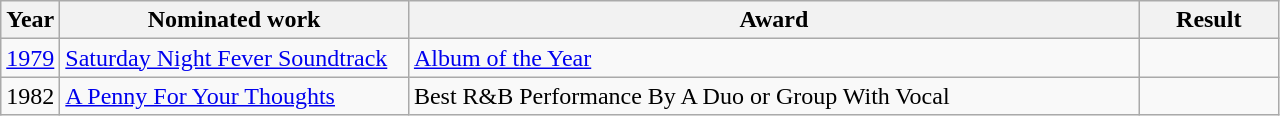<table class="wikitable">
<tr>
<th>Year</th>
<th style="width:225px;">Nominated work</th>
<th style="width:480px;">Award</th>
<th width="85">Result</th>
</tr>
<tr>
<td><a href='#'>1979</a></td>
<td><a href='#'>Saturday Night Fever Soundtrack</a></td>
<td><a href='#'>Album of the Year</a></td>
<td></td>
</tr>
<tr>
<td>1982</td>
<td><a href='#'>A Penny For Your Thoughts</a></td>
<td>Best R&B Performance By A Duo or Group With Vocal</td>
<td></td>
</tr>
</table>
